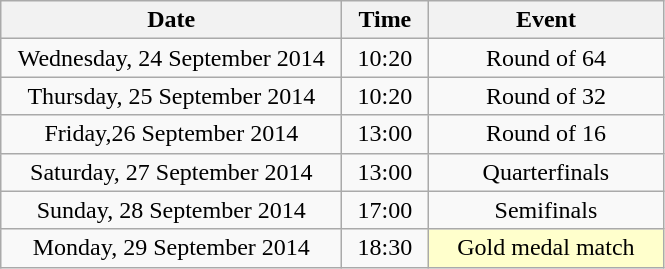<table class = "wikitable" style="text-align:center;">
<tr>
<th width=220>Date</th>
<th width=50>Time</th>
<th width=150>Event</th>
</tr>
<tr>
<td>Wednesday, 24 September 2014</td>
<td>10:20</td>
<td>Round of 64</td>
</tr>
<tr>
<td>Thursday, 25 September 2014</td>
<td>10:20</td>
<td>Round of 32</td>
</tr>
<tr>
<td>Friday,26 September 2014</td>
<td>13:00</td>
<td>Round of 16</td>
</tr>
<tr>
<td>Saturday, 27 September 2014</td>
<td>13:00</td>
<td>Quarterfinals</td>
</tr>
<tr>
<td>Sunday, 28 September 2014</td>
<td>17:00</td>
<td>Semifinals</td>
</tr>
<tr>
<td>Monday, 29 September 2014</td>
<td>18:30</td>
<td bgcolor=ffffcc>Gold medal match</td>
</tr>
</table>
